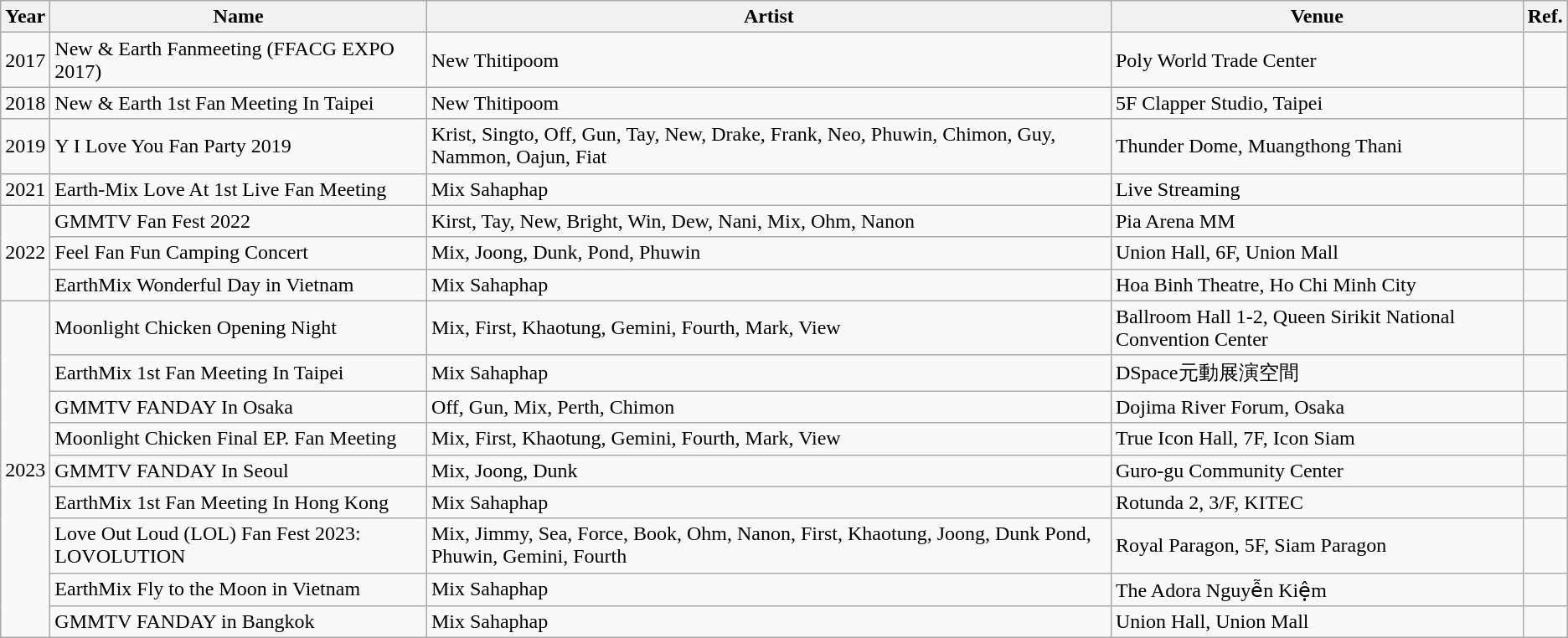<table class="wikitable">
<tr>
<th>Year</th>
<th>Name</th>
<th>Artist</th>
<th>Venue</th>
<th>Ref.</th>
</tr>
<tr>
<td>2017</td>
<td>New & Earth Fanmeeting (FFACG EXPO 2017)</td>
<td>New Thitipoom</td>
<td>Poly World Trade Center</td>
<td></td>
</tr>
<tr>
<td>2018</td>
<td>New & Earth 1st Fan Meeting In Taipei</td>
<td>New Thitipoom</td>
<td>5F Clapper Studio, Taipei</td>
<td></td>
</tr>
<tr>
<td>2019</td>
<td>Y I Love You Fan Party 2019</td>
<td>Krist, Singto, Off, Gun, Tay, New, Drake, Frank, Neo, Phuwin, Chimon, Guy, Nammon, Oajun, Fiat</td>
<td>Thunder Dome, Muangthong Thani</td>
<td></td>
</tr>
<tr>
<td>2021</td>
<td>Earth-Mix Love At 1st Live Fan Meeting</td>
<td>Mix Sahaphap</td>
<td>Live Streaming</td>
<td></td>
</tr>
<tr>
<td rowspan="3">2022</td>
<td>GMMTV Fan Fest 2022</td>
<td>Kirst, Tay, New, Bright, Win, Dew, Nani, Mix, Ohm, Nanon</td>
<td>Pia Arena MM</td>
<td></td>
</tr>
<tr>
<td>Feel Fan Fun Camping Concert</td>
<td>Mix, Joong, Dunk, Pond, Phuwin</td>
<td>Union Hall, 6F, Union Mall</td>
<td></td>
</tr>
<tr>
<td>EarthMix Wonderful Day in Vietnam</td>
<td>Mix Sahaphap</td>
<td>Hoa Binh Theatre, Ho Chi Minh City</td>
<td></td>
</tr>
<tr>
<td rowspan="9">2023</td>
<td>Moonlight Chicken Opening Night</td>
<td>Mix, First, Khaotung, Gemini, Fourth, Mark, View</td>
<td>Ballroom Hall 1-2, Queen Sirikit National Convention Center</td>
<td></td>
</tr>
<tr>
<td>EarthMix 1st Fan Meeting In Taipei</td>
<td>Mix Sahaphap</td>
<td>DSpace元動展演空間</td>
<td></td>
</tr>
<tr>
<td>GMMTV FANDAY In Osaka</td>
<td>Off, Gun, Mix, Perth, Chimon</td>
<td>Dojima River Forum, Osaka</td>
<td></td>
</tr>
<tr>
<td>Moonlight Chicken Final EP. Fan Meeting</td>
<td>Mix, First, Khaotung, Gemini, Fourth, Mark, View</td>
<td>True Icon Hall, 7F, Icon Siam</td>
<td></td>
</tr>
<tr>
<td>GMMTV FANDAY In Seoul</td>
<td>Mix, Joong, Dunk</td>
<td>Guro-gu Community Center</td>
<td></td>
</tr>
<tr>
<td>EarthMix 1st Fan Meeting In Hong Kong</td>
<td>Mix Sahaphap</td>
<td>Rotunda 2, 3/F, KITEC</td>
<td></td>
</tr>
<tr>
<td>Love Out Loud (LOL) Fan Fest 2023: LOVOLUTION</td>
<td>Mix, Jimmy, Sea, Force, Book, Ohm, Nanon, First, Khaotung, Joong, Dunk Pond, Phuwin, Gemini, Fourth</td>
<td>Royal Paragon, 5F, Siam Paragon</td>
<td></td>
</tr>
<tr>
<td>EarthMix Fly to the Moon in Vietnam</td>
<td>Mix Sahaphap</td>
<td>The Adora Nguyễn Kiệm</td>
<td></td>
</tr>
<tr>
<td>GMMTV FANDAY in Bangkok</td>
<td>Mix Sahaphap</td>
<td>Union Hall, Union Mall</td>
<td></td>
</tr>
</table>
